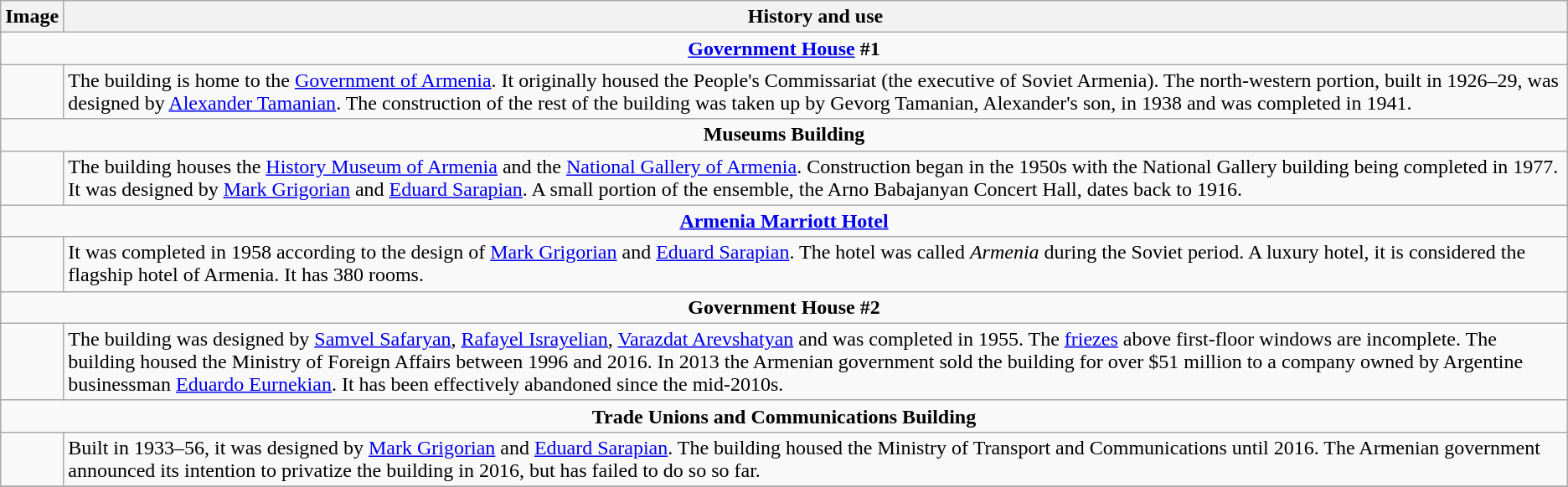<table class="wikitable">
<tr>
<th>Image</th>
<th>History and use</th>
</tr>
<tr>
<td colspan="2" align=center><strong><a href='#'>Government House</a> #1</strong></td>
</tr>
<tr>
<td></td>
<td>The building is home to the <a href='#'>Government of Armenia</a>. It originally housed the People's Commissariat (the executive of Soviet Armenia). The north-western portion, built in 1926–29, was designed by <a href='#'>Alexander Tamanian</a>. The construction of the rest of the building was taken up by Gevorg Tamanian, Alexander's son, in 1938 and was completed in 1941.</td>
</tr>
<tr>
<td colspan="2" align=center><strong>Museums Building</strong></td>
</tr>
<tr>
<td></td>
<td>The building houses the <a href='#'>History Museum of Armenia</a> and the <a href='#'>National Gallery of Armenia</a>. Construction began in the 1950s with the National Gallery building being completed in 1977. It was designed by <a href='#'>Mark Grigorian</a> and <a href='#'>Eduard Sarapian</a>. A small portion of the ensemble, the Arno Babajanyan Concert Hall, dates back to 1916.</td>
</tr>
<tr>
<td colspan="2" align=center><strong><a href='#'>Armenia Marriott Hotel</a></strong></td>
</tr>
<tr>
<td></td>
<td>It was completed in 1958 according to the design of <a href='#'>Mark Grigorian</a> and <a href='#'>Eduard Sarapian</a>. The hotel was called <em>Armenia</em> during the Soviet period. A luxury hotel, it is considered the flagship hotel of Armenia. It has 380 rooms.</td>
</tr>
<tr>
<td colspan="2" align=center><strong>Government House #2</strong></td>
</tr>
<tr>
<td></td>
<td>The building was designed by <a href='#'>Samvel Safaryan</a>, <a href='#'>Rafayel Israyelian</a>, <a href='#'>Varazdat Arevshatyan</a> and was completed in 1955. The <a href='#'>friezes</a> above first-floor windows are incomplete. The building housed the Ministry of Foreign Affairs between 1996 and 2016. In 2013 the Armenian government sold the building for over $51 million to a company owned by Argentine businessman <a href='#'>Eduardo Eurnekian</a>. It has been effectively abandoned since the mid-2010s.</td>
</tr>
<tr>
<td colspan="2" align=center><strong>Trade Unions and Communications Building</strong></td>
</tr>
<tr>
<td></td>
<td>Built in 1933–56, it was designed by <a href='#'>Mark Grigorian</a> and <a href='#'>Eduard Sarapian</a>. The building housed the Ministry of Transport and Communications until 2016. The Armenian government announced its intention to privatize the building in 2016, but has failed to do so so far.</td>
</tr>
<tr>
</tr>
</table>
